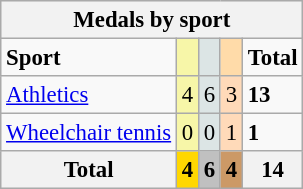<table class=wikitable style="font-size:95%; ">
<tr bgcolor=EFEFEF>
<th colspan=7><strong>Medals by sport</strong></th>
</tr>
<tr>
<td><strong>Sport</strong></td>
<td bgcolor=F7F6A8></td>
<td bgcolor=DCE5E5></td>
<td bgcolor=FFDBA9></td>
<td><strong>Total</strong></td>
</tr>
<tr>
<td><a href='#'>Athletics</a></td>
<td bgcolor=F7F6A8>4</td>
<td bgcolor=DCE5E5>6</td>
<td bgcolor=FFDAB9>3</td>
<td><strong>13</strong></td>
</tr>
<tr>
<td><a href='#'>Wheelchair tennis</a></td>
<td bgcolor=F7F6A8>0</td>
<td bgcolor=DCE5E5>0</td>
<td bgcolor=FFDAB9>1</td>
<td><strong>1</strong></td>
</tr>
<tr>
<th>Total</th>
<th style="background:gold;">4</th>
<th style="background:silver;">6</th>
<th style="background:#c96;">4</th>
<th>14</th>
</tr>
</table>
